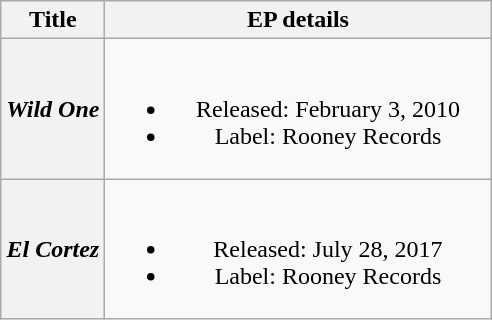<table class="wikitable plainrowheaders" style="text-align:center;">
<tr>
<th>Title</th>
<th style="width:250px;">EP details</th>
</tr>
<tr>
<th scope="row"><em>Wild One</em></th>
<td><br><ul><li>Released: February 3, 2010</li><li>Label: Rooney Records</li></ul></td>
</tr>
<tr>
<th scope="row"><em>El Cortez</em></th>
<td><br><ul><li>Released: July 28, 2017</li><li>Label: Rooney Records</li></ul></td>
</tr>
</table>
